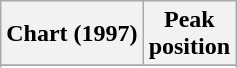<table class="wikitable sortable plainrowheaders">
<tr>
<th scope="col">Chart (1997)</th>
<th scope="col">Peak<br>position</th>
</tr>
<tr>
</tr>
<tr>
</tr>
<tr>
</tr>
<tr>
</tr>
<tr>
</tr>
<tr>
</tr>
<tr>
</tr>
<tr>
</tr>
</table>
